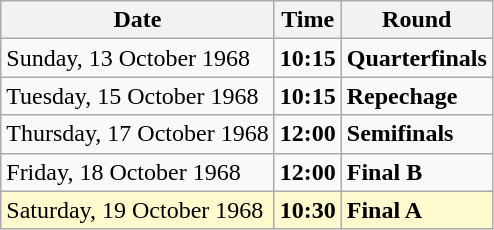<table class="wikitable">
<tr>
<th>Date</th>
<th>Time</th>
<th>Round</th>
</tr>
<tr>
<td>Sunday, 13 October 1968</td>
<td><strong>10:15</strong></td>
<td><strong>Quarterfinals</strong></td>
</tr>
<tr>
<td>Tuesday, 15 October 1968</td>
<td><strong>10:15</strong></td>
<td><strong>Repechage</strong></td>
</tr>
<tr>
<td>Thursday, 17 October 1968</td>
<td><strong>12:00</strong></td>
<td><strong>Semifinals</strong></td>
</tr>
<tr>
<td>Friday, 18 October 1968</td>
<td><strong>12:00</strong></td>
<td><strong>Final B</strong></td>
</tr>
<tr style=background:lemonchiffon>
<td>Saturday, 19 October 1968</td>
<td><strong>10:30</strong></td>
<td><strong>Final A</strong></td>
</tr>
</table>
